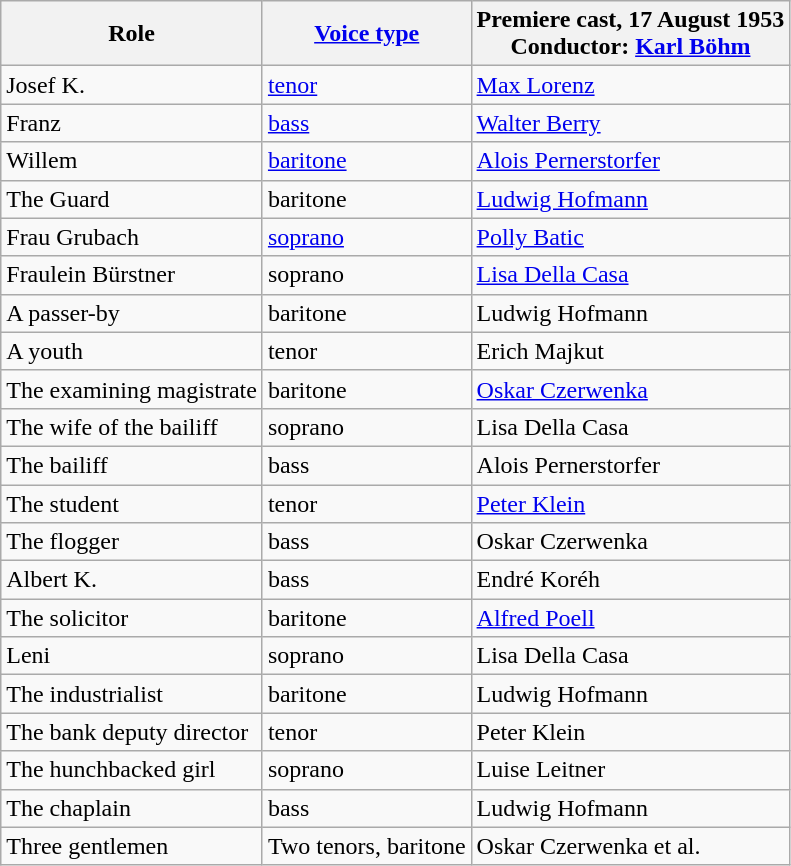<table class="wikitable">
<tr>
<th>Role</th>
<th><a href='#'>Voice type</a></th>
<th>Premiere cast, 17 August 1953<br>Conductor: <a href='#'>Karl Böhm</a></th>
</tr>
<tr>
<td>Josef K.</td>
<td><a href='#'>tenor</a></td>
<td><a href='#'>Max Lorenz</a></td>
</tr>
<tr>
<td>Franz</td>
<td><a href='#'>bass</a></td>
<td><a href='#'>Walter Berry</a></td>
</tr>
<tr>
<td>Willem</td>
<td><a href='#'>baritone</a></td>
<td><a href='#'>Alois Pernerstorfer</a></td>
</tr>
<tr>
<td>The Guard</td>
<td>baritone</td>
<td><a href='#'>Ludwig Hofmann</a></td>
</tr>
<tr>
<td>Frau Grubach</td>
<td><a href='#'>soprano</a></td>
<td><a href='#'>Polly Batic</a></td>
</tr>
<tr>
<td>Fraulein Bürstner</td>
<td>soprano</td>
<td><a href='#'>Lisa Della Casa</a></td>
</tr>
<tr>
<td>A passer-by</td>
<td>baritone</td>
<td>Ludwig Hofmann</td>
</tr>
<tr>
<td>A youth</td>
<td>tenor</td>
<td>Erich Majkut</td>
</tr>
<tr>
<td>The examining magistrate</td>
<td>baritone</td>
<td><a href='#'>Oskar Czerwenka</a></td>
</tr>
<tr>
<td>The wife of the bailiff</td>
<td>soprano</td>
<td>Lisa Della Casa</td>
</tr>
<tr>
<td>The bailiff</td>
<td>bass</td>
<td>Alois Pernerstorfer</td>
</tr>
<tr>
<td>The student</td>
<td>tenor</td>
<td><a href='#'>Peter Klein</a></td>
</tr>
<tr>
<td>The flogger</td>
<td>bass</td>
<td>Oskar Czerwenka</td>
</tr>
<tr>
<td>Albert K.</td>
<td>bass</td>
<td>Endré Koréh</td>
</tr>
<tr>
<td>The solicitor</td>
<td>baritone</td>
<td><a href='#'>Alfred Poell</a></td>
</tr>
<tr>
<td>Leni</td>
<td>soprano</td>
<td>Lisa Della Casa</td>
</tr>
<tr>
<td>The industrialist</td>
<td>baritone</td>
<td>Ludwig Hofmann</td>
</tr>
<tr>
<td>The bank deputy director</td>
<td>tenor</td>
<td>Peter Klein</td>
</tr>
<tr>
<td>The hunchbacked girl</td>
<td>soprano</td>
<td>Luise Leitner</td>
</tr>
<tr>
<td>The chaplain</td>
<td>bass</td>
<td>Ludwig Hofmann</td>
</tr>
<tr>
<td>Three gentlemen</td>
<td>Two tenors, baritone</td>
<td>Oskar Czerwenka et al.</td>
</tr>
</table>
